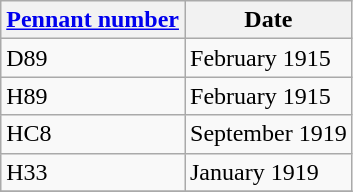<table class="wikitable" style="text-align:left">
<tr>
<th scope="col"><a href='#'>Pennant number</a></th>
<th>Date</th>
</tr>
<tr>
<td scope="row">D89</td>
<td>February 1915</td>
</tr>
<tr>
<td scope="row">H89</td>
<td>February 1915</td>
</tr>
<tr>
<td scope="row">HC8</td>
<td>September 1919</td>
</tr>
<tr>
<td scope="row">H33</td>
<td>January 1919</td>
</tr>
<tr>
</tr>
</table>
